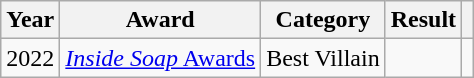<table class="wikitable">
<tr>
<th>Year</th>
<th>Award</th>
<th>Category</th>
<th>Result</th>
<th></th>
</tr>
<tr>
<td>2022</td>
<td><a href='#'><em>Inside Soap</em> Awards</a></td>
<td>Best Villain</td>
<td></td>
<td align="center"></td>
</tr>
</table>
